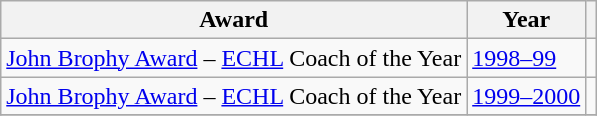<table class="wikitable">
<tr>
<th>Award</th>
<th>Year</th>
<th></th>
</tr>
<tr>
<td><a href='#'>John Brophy Award</a> – <a href='#'>ECHL</a> Coach of the Year</td>
<td><a href='#'>1998–99</a></td>
<td></td>
</tr>
<tr>
<td><a href='#'>John Brophy Award</a> – <a href='#'>ECHL</a> Coach of the Year</td>
<td><a href='#'>1999–2000</a></td>
<td></td>
</tr>
<tr>
</tr>
</table>
